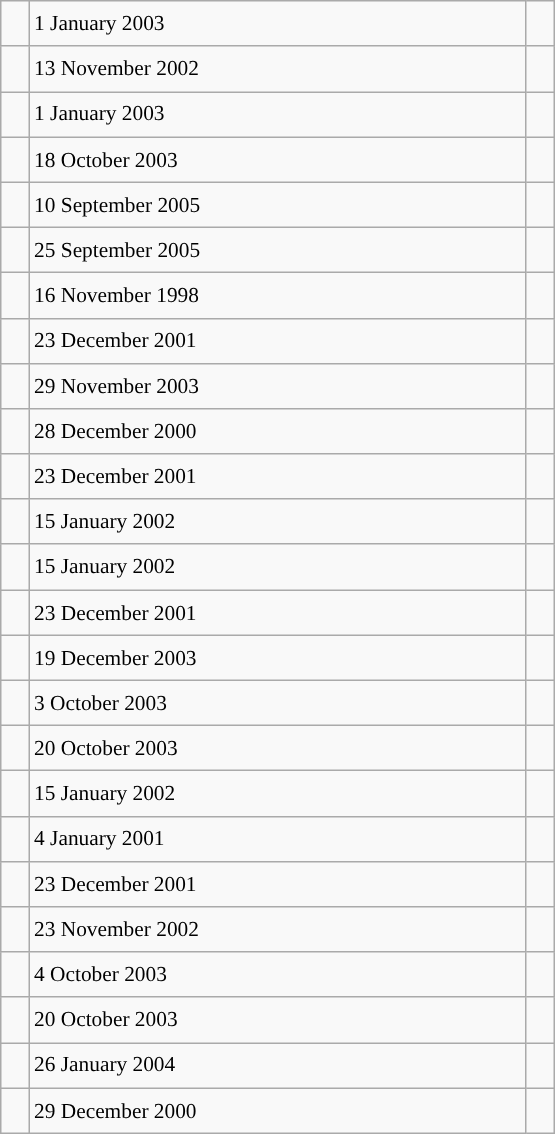<table class="wikitable" style="font-size: 89%; float: left; width: 26em; margin-right: 1em; line-height: 1.65em !important; height: 675px;">
<tr>
<td></td>
<td>1 January 2003</td>
<td></td>
</tr>
<tr>
<td></td>
<td>13 November 2002</td>
<td></td>
</tr>
<tr>
<td></td>
<td>1 January 2003</td>
<td></td>
</tr>
<tr>
<td></td>
<td>18 October 2003</td>
<td></td>
</tr>
<tr>
<td></td>
<td>10 September 2005</td>
<td></td>
</tr>
<tr>
<td></td>
<td>25 September 2005</td>
<td></td>
</tr>
<tr>
<td></td>
<td>16 November 1998</td>
<td></td>
</tr>
<tr>
<td></td>
<td>23 December 2001</td>
<td></td>
</tr>
<tr>
<td></td>
<td>29 November 2003</td>
<td></td>
</tr>
<tr>
<td></td>
<td>28 December 2000</td>
<td></td>
</tr>
<tr>
<td></td>
<td>23 December 2001</td>
<td></td>
</tr>
<tr>
<td></td>
<td>15 January 2002</td>
<td></td>
</tr>
<tr>
<td></td>
<td>15 January 2002</td>
<td></td>
</tr>
<tr>
<td></td>
<td>23 December 2001</td>
<td></td>
</tr>
<tr>
<td></td>
<td>19 December 2003</td>
<td></td>
</tr>
<tr>
<td></td>
<td>3 October 2003</td>
<td></td>
</tr>
<tr>
<td></td>
<td>20 October 2003</td>
<td></td>
</tr>
<tr>
<td></td>
<td>15 January 2002</td>
<td></td>
</tr>
<tr>
<td></td>
<td>4 January 2001</td>
<td></td>
</tr>
<tr>
<td></td>
<td>23 December 2001</td>
<td></td>
</tr>
<tr>
<td></td>
<td>23 November 2002</td>
<td></td>
</tr>
<tr>
<td></td>
<td>4 October 2003</td>
<td></td>
</tr>
<tr>
<td></td>
<td>20 October 2003</td>
<td></td>
</tr>
<tr>
<td></td>
<td>26 January 2004</td>
<td></td>
</tr>
<tr>
<td></td>
<td>29 December 2000</td>
<td></td>
</tr>
</table>
